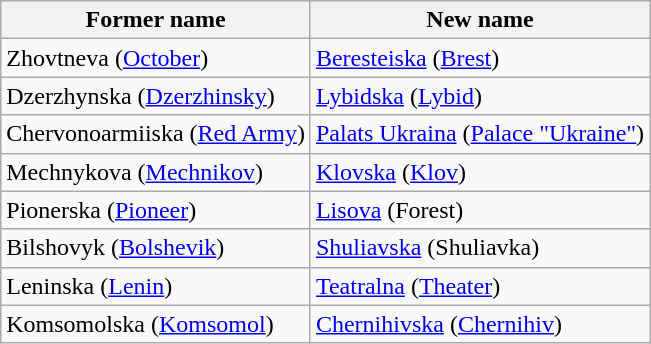<table class="wikitable">
<tr>
<th>Former name</th>
<th>New name</th>
</tr>
<tr>
<td>Zhovtneva (<a href='#'>October</a>)</td>
<td><a href='#'>Beresteiska</a> (<a href='#'>Brest</a>)</td>
</tr>
<tr>
<td>Dzerzhynska (<a href='#'>Dzerzhinsky</a>)</td>
<td><a href='#'>Lybidska</a> (<a href='#'>Lybid</a>)</td>
</tr>
<tr>
<td>Chervonoarmiiska (<a href='#'>Red Army</a>)</td>
<td><a href='#'>Palats Ukraina</a> (<a href='#'>Palace "Ukraine"</a>)</td>
</tr>
<tr>
<td>Mechnykova (<a href='#'>Mechnikov</a>)</td>
<td><a href='#'>Klovska</a> (<a href='#'>Klov</a>)</td>
</tr>
<tr>
<td>Pionerska (<a href='#'>Pioneer</a>)</td>
<td><a href='#'>Lisova</a> (Forest)</td>
</tr>
<tr>
<td>Bilshovyk (<a href='#'>Bolshevik</a>)</td>
<td><a href='#'>Shuliavska</a> (Shuliavka)</td>
</tr>
<tr>
<td>Leninska (<a href='#'>Lenin</a>)</td>
<td><a href='#'>Teatralna</a> (<a href='#'>Theater</a>)</td>
</tr>
<tr>
<td>Komsomolska (<a href='#'>Komsomol</a>)</td>
<td><a href='#'>Chernihivska</a> (<a href='#'>Chernihiv</a>)</td>
</tr>
</table>
